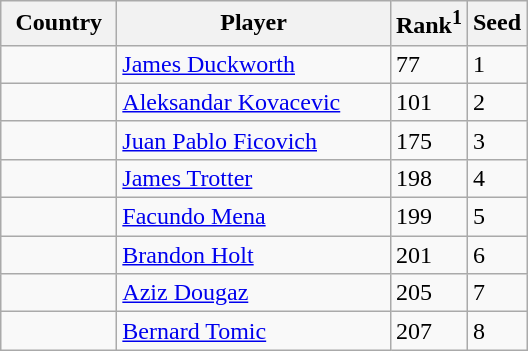<table class="sortable wikitable">
<tr>
<th style="width:70px;">Country</th>
<th style="width:175px;">Player</th>
<th>Rank<sup>1</sup></th>
<th>Seed</th>
</tr>
<tr>
<td></td>
<td><a href='#'>James Duckworth</a></td>
<td>77</td>
<td>1</td>
</tr>
<tr>
<td></td>
<td><a href='#'>Aleksandar Kovacevic</a></td>
<td>101</td>
<td>2</td>
</tr>
<tr>
<td></td>
<td><a href='#'>Juan Pablo Ficovich</a></td>
<td>175</td>
<td>3</td>
</tr>
<tr>
<td></td>
<td><a href='#'>James Trotter</a></td>
<td>198</td>
<td>4</td>
</tr>
<tr>
<td></td>
<td><a href='#'>Facundo Mena</a></td>
<td>199</td>
<td>5</td>
</tr>
<tr>
<td></td>
<td><a href='#'>Brandon Holt</a></td>
<td>201</td>
<td>6</td>
</tr>
<tr>
<td></td>
<td><a href='#'>Aziz Dougaz</a></td>
<td>205</td>
<td>7</td>
</tr>
<tr>
<td></td>
<td><a href='#'>Bernard Tomic</a></td>
<td>207</td>
<td>8</td>
</tr>
</table>
